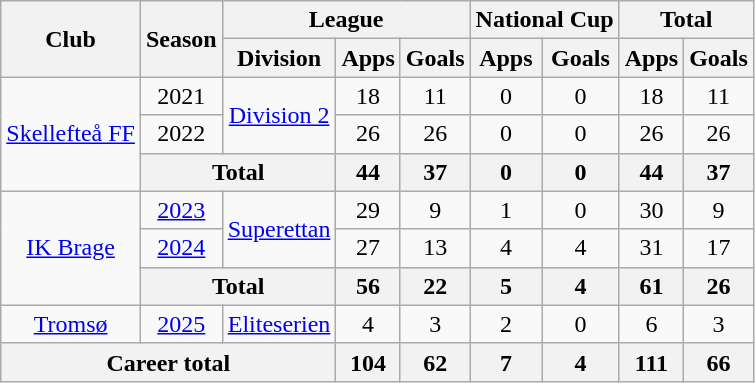<table class="wikitable" style="text-align: center;">
<tr>
<th rowspan=2>Club</th>
<th rowspan=2>Season</th>
<th colspan=3>League</th>
<th colspan=2>National Cup</th>
<th colspan=2>Total</th>
</tr>
<tr>
<th>Division</th>
<th>Apps</th>
<th>Goals</th>
<th>Apps</th>
<th>Goals</th>
<th>Apps</th>
<th>Goals</th>
</tr>
<tr>
<td rowspan=3><a href='#'>Skellefteå FF</a></td>
<td>2021</td>
<td rowspan=2><a href='#'>Division 2</a></td>
<td>18</td>
<td>11</td>
<td>0</td>
<td>0</td>
<td>18</td>
<td>11</td>
</tr>
<tr>
<td>2022</td>
<td>26</td>
<td>26</td>
<td>0</td>
<td>0</td>
<td>26</td>
<td>26</td>
</tr>
<tr>
<th colspan=2>Total</th>
<th>44</th>
<th>37</th>
<th>0</th>
<th>0</th>
<th>44</th>
<th>37</th>
</tr>
<tr>
<td rowspan=3><a href='#'>IK Brage</a></td>
<td><a href='#'>2023</a></td>
<td rowspan=2><a href='#'>Superettan</a></td>
<td>29</td>
<td>9</td>
<td>1</td>
<td>0</td>
<td>30</td>
<td>9</td>
</tr>
<tr>
<td><a href='#'>2024</a></td>
<td>27</td>
<td>13</td>
<td>4</td>
<td>4</td>
<td>31</td>
<td>17</td>
</tr>
<tr>
<th colspan=2>Total</th>
<th>56</th>
<th>22</th>
<th>5</th>
<th>4</th>
<th>61</th>
<th>26</th>
</tr>
<tr>
<td><a href='#'>Tromsø</a></td>
<td><a href='#'>2025</a></td>
<td><a href='#'>Eliteserien</a></td>
<td>4</td>
<td>3</td>
<td>2</td>
<td>0</td>
<td>6</td>
<td>3</td>
</tr>
<tr>
<th colspan=3>Career total</th>
<th>104</th>
<th>62</th>
<th>7</th>
<th>4</th>
<th>111</th>
<th>66</th>
</tr>
</table>
